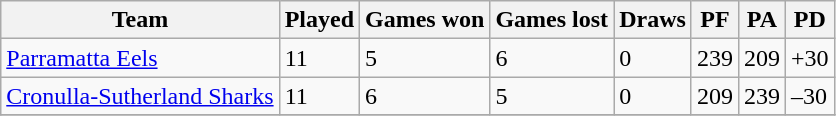<table class="wikitable sortable" style="text-align:left;">
<tr>
<th>Team</th>
<th>Played</th>
<th>Games won</th>
<th>Games lost</th>
<th>Draws</th>
<th>PF</th>
<th>PA</th>
<th>PD</th>
</tr>
<tr>
<td> <a href='#'>Parramatta Eels</a></td>
<td>11</td>
<td>5</td>
<td>6</td>
<td>0</td>
<td>239</td>
<td>209</td>
<td>+30</td>
</tr>
<tr>
<td> <a href='#'>Cronulla-Sutherland Sharks</a></td>
<td>11</td>
<td>6</td>
<td>5</td>
<td>0</td>
<td>209</td>
<td>239</td>
<td>–30</td>
</tr>
<tr>
</tr>
</table>
